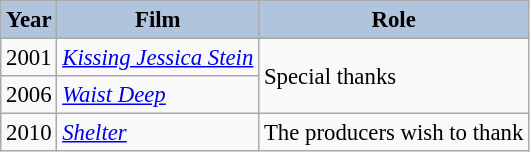<table class="wikitable" style="font-size:95%;">
<tr align="center">
<th style="background:#B0C4DE;">Year</th>
<th style="background:#B0C4DE;">Film</th>
<th style="background:#B0C4DE;">Role</th>
</tr>
<tr>
<td>2001</td>
<td><em><a href='#'>Kissing Jessica Stein</a></em></td>
<td rowspan=2>Special thanks</td>
</tr>
<tr>
<td>2006</td>
<td><em><a href='#'>Waist Deep</a></em></td>
</tr>
<tr>
<td>2010</td>
<td><em><a href='#'>Shelter</a></em></td>
<td>The producers wish to thank</td>
</tr>
</table>
